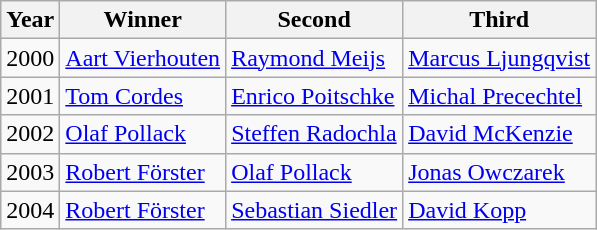<table class="wikitable">
<tr>
<th>Year</th>
<th>Winner</th>
<th>Second</th>
<th>Third</th>
</tr>
<tr>
<td>2000</td>
<td> <a href='#'>Aart Vierhouten</a></td>
<td> <a href='#'>Raymond Meijs</a></td>
<td> <a href='#'>Marcus Ljungqvist</a></td>
</tr>
<tr>
<td>2001</td>
<td> <a href='#'>Tom Cordes</a></td>
<td> <a href='#'>Enrico Poitschke</a></td>
<td> <a href='#'>Michal Precechtel</a></td>
</tr>
<tr>
<td>2002</td>
<td> <a href='#'>Olaf Pollack</a></td>
<td> <a href='#'>Steffen Radochla</a></td>
<td> <a href='#'>David McKenzie</a></td>
</tr>
<tr>
<td>2003</td>
<td> <a href='#'>Robert Förster</a></td>
<td> <a href='#'>Olaf Pollack</a></td>
<td> <a href='#'>Jonas Owczarek</a></td>
</tr>
<tr>
<td>2004</td>
<td> <a href='#'>Robert Förster</a></td>
<td> <a href='#'>Sebastian Siedler</a></td>
<td> <a href='#'>David Kopp</a></td>
</tr>
</table>
